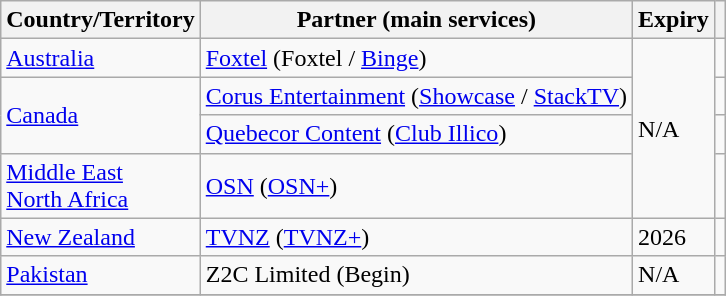<table class="wikitable sortable plainrowheaders" id="local partners">
<tr>
<th scope="col">Country/Territory</th>
<th scope="col">Partner (main services)</th>
<th scope="col">Expiry</th>
<th scope="col"></th>
</tr>
<tr>
<td scope="row"><a href='#'>Australia</a></td>
<td><a href='#'>Foxtel</a> (Foxtel / <a href='#'>Binge</a>)</td>
<td rowspan="4">N/A</td>
<td></td>
</tr>
<tr>
<td rowspan="2" scope="row"><a href='#'>Canada</a></td>
<td><a href='#'>Corus Entertainment</a> (<a href='#'>Showcase</a> / <a href='#'>StackTV</a>)</td>
<td></td>
</tr>
<tr>
<td><a href='#'>Quebecor Content</a> (<a href='#'>Club Illico</a>)</td>
<td></td>
</tr>
<tr>
<td scope="row"><a href='#'>Middle East<br>North Africa</a></td>
<td><a href='#'>OSN</a> (<a href='#'>OSN+</a>)</td>
<td></td>
</tr>
<tr>
<td scope="row"><a href='#'>New Zealand</a></td>
<td><a href='#'>TVNZ</a> (<a href='#'>TVNZ+</a>)</td>
<td>2026</td>
<td></td>
</tr>
<tr>
<td scope="row"><a href='#'>Pakistan</a></td>
<td>Z2C Limited (Begin)</td>
<td>N/A</td>
<td></td>
</tr>
<tr>
</tr>
</table>
